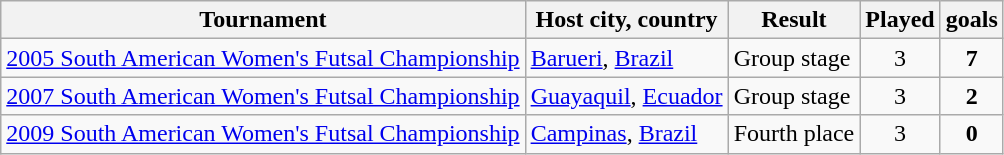<table class="wikitable">
<tr>
<th>Tournament</th>
<th>Host city, country</th>
<th>Result</th>
<th>Played</th>
<th>goals</th>
</tr>
<tr>
<td><a href='#'>2005 South American Women's Futsal Championship</a></td>
<td><a href='#'>Barueri</a>, <a href='#'>Brazil</a></td>
<td>Group stage</td>
<td align="center">3</td>
<td align="center"><strong>7</strong></td>
</tr>
<tr>
<td><a href='#'>2007 South American Women's Futsal Championship</a></td>
<td><a href='#'>Guayaquil</a>, <a href='#'>Ecuador</a></td>
<td>Group stage</td>
<td align="center">3</td>
<td align="center"><strong>2</strong></td>
</tr>
<tr>
<td><a href='#'>2009 South American Women's Futsal Championship</a></td>
<td><a href='#'>Campinas</a>, <a href='#'>Brazil</a></td>
<td>Fourth place</td>
<td align="center">3</td>
<td align="center"><strong>0</strong></td>
</tr>
</table>
